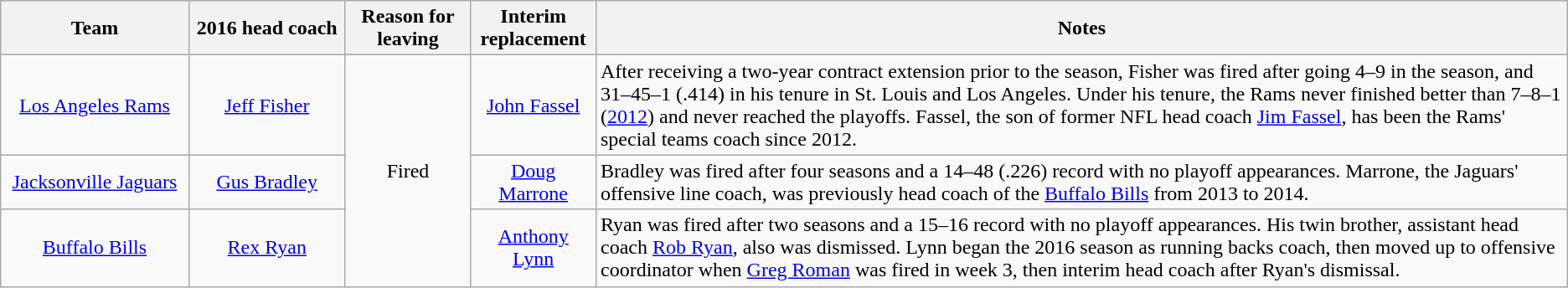<table class="wikitable sortable">
<tr>
<th style="width:12%;">Team</th>
<th style="width:10%;">2016 head coach</th>
<th style="width:8%;">Reason for leaving</th>
<th style="width:8%;">Interim replacement</th>
<th class="unsortable">Notes</th>
</tr>
<tr>
<td style="text-align:center;"><a href='#'>Los Angeles Rams</a></td>
<td style="text-align:center;"><a href='#'>Jeff Fisher</a></td>
<td rowspan="3" style="text-align:center;">Fired</td>
<td style="text-align:center;"><a href='#'>John Fassel</a></td>
<td>After receiving a two-year contract extension prior to the season, Fisher was fired after going 4–9 in the season, and 31–45–1 (.414) in his tenure in St. Louis and Los Angeles. Under his tenure, the Rams never finished better than 7–8–1 (<a href='#'>2012</a>) and never reached the playoffs. Fassel, the son of former NFL head coach <a href='#'>Jim Fassel</a>, has been the Rams' special teams coach since 2012.</td>
</tr>
<tr>
<td style="text-align:center;"><a href='#'>Jacksonville Jaguars</a></td>
<td style="text-align:center;"><a href='#'>Gus Bradley</a></td>
<td style="text-align:center;"><a href='#'>Doug Marrone</a></td>
<td>Bradley was fired after four seasons and a 14–48 (.226) record with no playoff appearances. Marrone, the Jaguars' offensive line coach, was previously head coach of the <a href='#'>Buffalo Bills</a> from 2013 to 2014.</td>
</tr>
<tr>
<td style="text-align:center;"><a href='#'>Buffalo Bills</a></td>
<td style="text-align:center;"><a href='#'>Rex Ryan</a></td>
<td style="text-align:center;"><a href='#'>Anthony Lynn</a></td>
<td>Ryan was fired after two seasons and a 15–16 record with no playoff appearances. His twin brother, assistant head coach <a href='#'>Rob Ryan</a>, also was dismissed. Lynn began the 2016 season as running backs coach, then moved up to offensive coordinator when <a href='#'>Greg Roman</a> was fired in week 3, then interim head coach after Ryan's dismissal.</td>
</tr>
</table>
